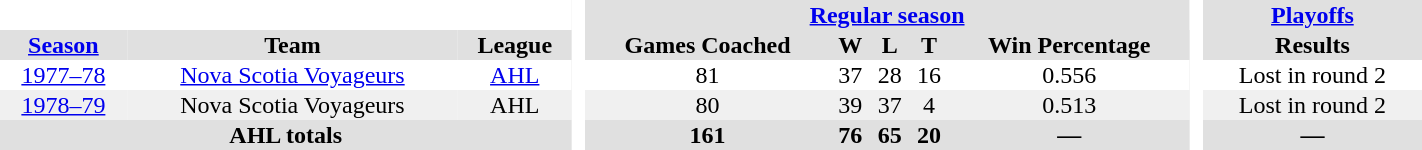<table BORDER="0" CELLPADDING="1" CELLSPACING="0" width="75%" style="text-align:center">
<tr bgcolor="#e0e0e0">
<th colspan="3" bgcolor="#ffffff"> </th>
<th rowspan="99" bgcolor="#ffffff"> </th>
<th colspan="5"><a href='#'>Regular season</a></th>
<th rowspan="99" bgcolor="#ffffff"> </th>
<th colspan="5"><a href='#'>Playoffs</a></th>
</tr>
<tr bgcolor="#e0e0e0">
<th><a href='#'>Season</a></th>
<th>Team</th>
<th>League</th>
<th>Games Coached</th>
<th>W</th>
<th>L</th>
<th>T</th>
<th>Win Percentage</th>
<th>Results</th>
</tr>
<tr>
<td><a href='#'>1977–78</a></td>
<td><a href='#'>Nova Scotia Voyageurs</a></td>
<td><a href='#'>AHL</a></td>
<td>81</td>
<td>37</td>
<td>28</td>
<td>16</td>
<td>0.556</td>
<td>Lost in round 2</td>
</tr>
<tr bgcolor="#f0f0f0">
<td><a href='#'>1978–79</a></td>
<td>Nova Scotia Voyageurs</td>
<td>AHL</td>
<td>80</td>
<td>39</td>
<td>37</td>
<td>4</td>
<td>0.513</td>
<td>Lost in round 2</td>
</tr>
<tr bgcolor="#e0e0e0">
<th colspan="3">AHL totals</th>
<th>161</th>
<th>76</th>
<th>65</th>
<th>20</th>
<th>—</th>
<th>—</th>
</tr>
</table>
